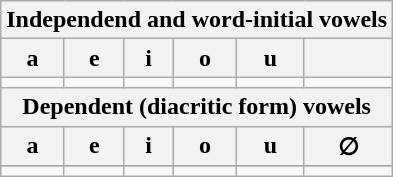<table class="wikitable" style="text-align:center;">
<tr>
<th colspan = "6">Independend and word-initial vowels</th>
</tr>
<tr>
<th>a</th>
<th>e</th>
<th>i</th>
<th>o</th>
<th>u</th>
<th></th>
</tr>
<tr dir="rtl">
<td><span></span></td>
<td><span></span></td>
<td><span></span></td>
<td><span></span></td>
<td><span></span></td>
<td></td>
</tr>
<tr>
<th colspan = "6">Dependent (diacritic form) vowels</th>
</tr>
<tr>
<th>a</th>
<th>e</th>
<th>i</th>
<th>o</th>
<th>u</th>
<th>∅</th>
</tr>
<tr>
</tr>
<tr dir="rtl">
<td><span></span></td>
<td><span></span></td>
<td><span></span></td>
<td><span></span></td>
<td><span></span></td>
<td><span></span></td>
</tr>
</table>
